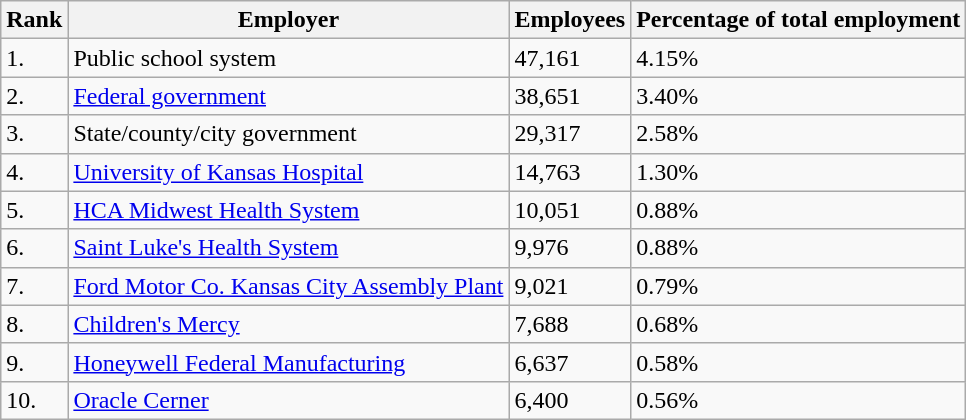<table class="wikitable sortable">
<tr>
<th>Rank</th>
<th>Employer</th>
<th>Employees</th>
<th>Percentage of total employment</th>
</tr>
<tr>
<td>1.</td>
<td>Public school system</td>
<td>47,161</td>
<td>4.15%</td>
</tr>
<tr>
<td>2.</td>
<td><a href='#'>Federal government</a></td>
<td>38,651</td>
<td>3.40%</td>
</tr>
<tr>
<td>3.</td>
<td>State/county/city government</td>
<td>29,317</td>
<td>2.58%</td>
</tr>
<tr>
<td>4.</td>
<td><a href='#'>University of Kansas Hospital</a></td>
<td>14,763</td>
<td>1.30%</td>
</tr>
<tr>
<td>5.</td>
<td><a href='#'>HCA Midwest Health System</a></td>
<td>10,051</td>
<td>0.88%</td>
</tr>
<tr>
<td>6.</td>
<td><a href='#'>Saint Luke's Health System</a></td>
<td>9,976</td>
<td>0.88%</td>
</tr>
<tr>
<td>7.</td>
<td><a href='#'>Ford Motor Co. Kansas City Assembly Plant</a></td>
<td>9,021</td>
<td>0.79%</td>
</tr>
<tr>
<td>8.</td>
<td><a href='#'>Children's Mercy</a></td>
<td>7,688</td>
<td>0.68%</td>
</tr>
<tr>
<td>9.</td>
<td><a href='#'>Honeywell Federal Manufacturing</a></td>
<td>6,637</td>
<td>0.58%</td>
</tr>
<tr>
<td>10.</td>
<td><a href='#'>Oracle Cerner</a></td>
<td>6,400</td>
<td>0.56%</td>
</tr>
</table>
